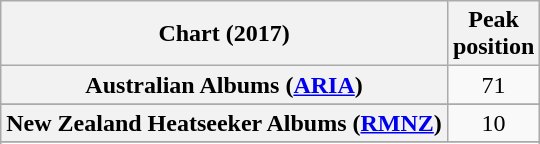<table class="wikitable sortable plainrowheaders" style="text-align:center">
<tr>
<th scope="col">Chart (2017)</th>
<th scope="col">Peak<br>position</th>
</tr>
<tr>
<th scope="row">Australian Albums (<a href='#'>ARIA</a>)</th>
<td>71</td>
</tr>
<tr>
</tr>
<tr>
</tr>
<tr>
</tr>
<tr>
<th scope="row">New Zealand Heatseeker Albums (<a href='#'>RMNZ</a>)</th>
<td>10</td>
</tr>
<tr>
</tr>
<tr>
</tr>
<tr>
</tr>
<tr>
</tr>
</table>
